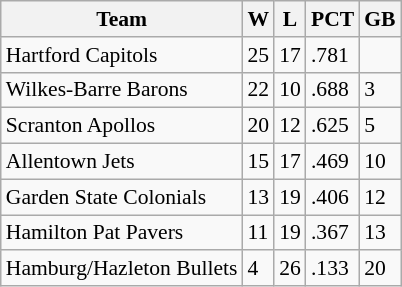<table class="wikitable" style="font-size:90%">
<tr>
<th>Team</th>
<th>W</th>
<th>L</th>
<th>PCT</th>
<th>GB</th>
</tr>
<tr>
<td>Hartford Capitols</td>
<td>25</td>
<td>17</td>
<td>.781</td>
<td></td>
</tr>
<tr>
<td>Wilkes-Barre Barons</td>
<td>22</td>
<td>10</td>
<td>.688</td>
<td>3</td>
</tr>
<tr>
<td>Scranton Apollos</td>
<td>20</td>
<td>12</td>
<td>.625</td>
<td>5</td>
</tr>
<tr>
<td>Allentown Jets</td>
<td>15</td>
<td>17</td>
<td>.469</td>
<td>10</td>
</tr>
<tr>
<td>Garden State Colonials</td>
<td>13</td>
<td>19</td>
<td>.406</td>
<td>12</td>
</tr>
<tr>
<td>Hamilton Pat Pavers</td>
<td>11</td>
<td>19</td>
<td>.367</td>
<td>13</td>
</tr>
<tr>
<td>Hamburg/Hazleton Bullets</td>
<td>4</td>
<td>26</td>
<td>.133</td>
<td>20</td>
</tr>
</table>
